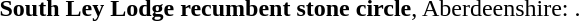<table border="0">
<tr>
<td></td>
<td><strong>South Ley Lodge recumbent stone circle</strong>, Aberdeenshire: .</td>
</tr>
</table>
